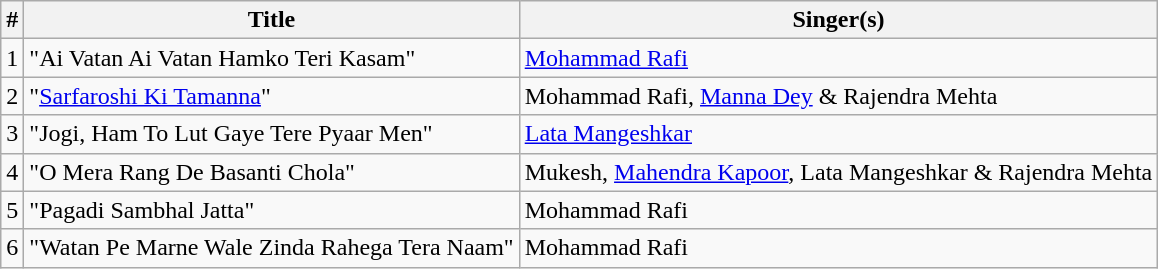<table class="wikitable">
<tr>
<th>#</th>
<th>Title</th>
<th>Singer(s)</th>
</tr>
<tr>
<td>1</td>
<td>"Ai Vatan Ai Vatan Hamko Teri Kasam"</td>
<td><a href='#'>Mohammad Rafi</a></td>
</tr>
<tr>
<td>2</td>
<td>"<a href='#'>Sarfaroshi Ki Tamanna</a>"</td>
<td>Mohammad Rafi, <a href='#'>Manna Dey</a> & Rajendra Mehta</td>
</tr>
<tr>
<td>3</td>
<td>"Jogi, Ham To Lut Gaye Tere Pyaar Men"</td>
<td><a href='#'>Lata Mangeshkar</a></td>
</tr>
<tr>
<td>4</td>
<td>"O Mera Rang De Basanti Chola"</td>
<td>Mukesh, <a href='#'>Mahendra Kapoor</a>, Lata Mangeshkar & Rajendra Mehta</td>
</tr>
<tr>
<td>5</td>
<td>"Pagadi Sambhal Jatta"</td>
<td>Mohammad Rafi</td>
</tr>
<tr>
<td>6</td>
<td>"Watan Pe Marne Wale Zinda Rahega Tera Naam"</td>
<td>Mohammad Rafi</td>
</tr>
</table>
